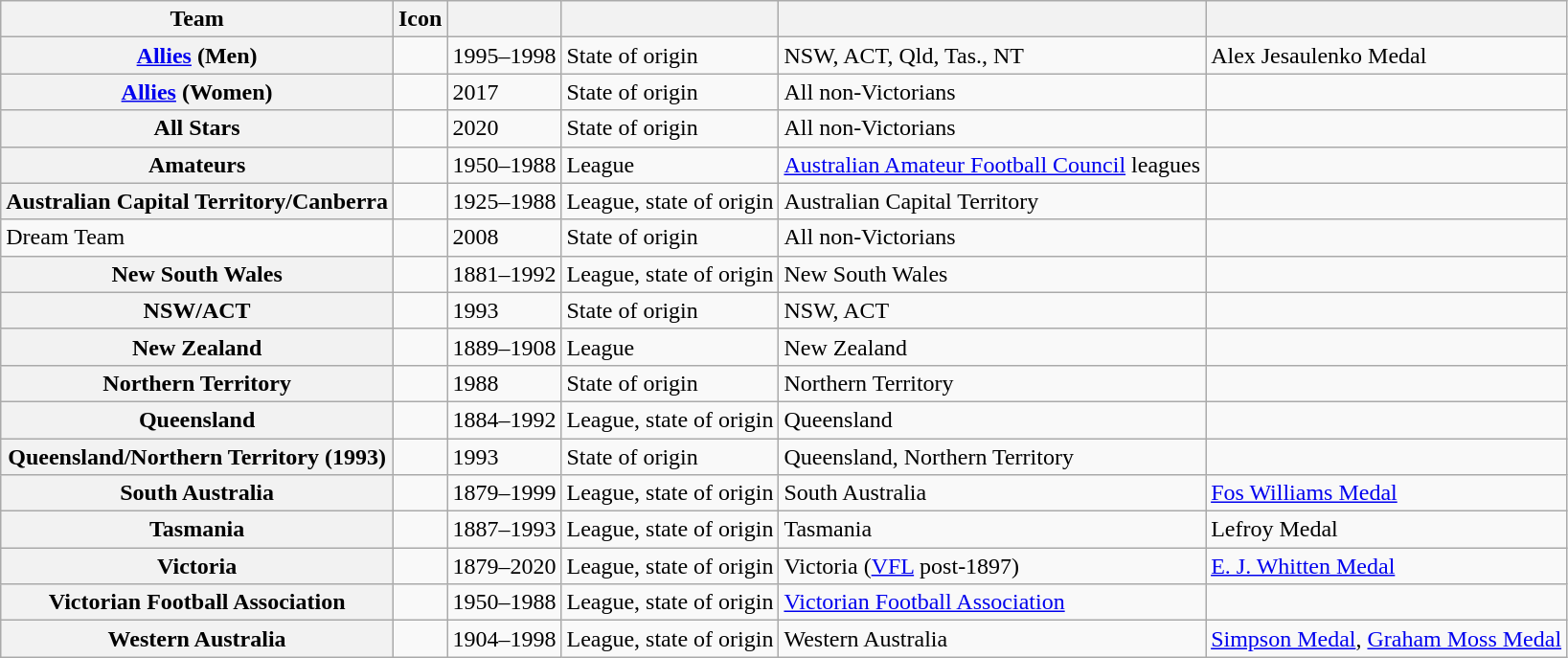<table class="wikitable sortable">
<tr>
<th>Team</th>
<th>Icon</th>
<th></th>
<th></th>
<th></th>
<th></th>
</tr>
<tr>
<th><a href='#'>Allies</a> (Men)</th>
<td></td>
<td>1995–1998</td>
<td>State of origin</td>
<td>NSW, ACT, Qld, Tas., NT</td>
<td>Alex Jesaulenko Medal</td>
</tr>
<tr>
<th><a href='#'>Allies</a> (Women)</th>
<td></td>
<td>2017</td>
<td>State of origin</td>
<td>All non-Victorians</td>
<td></td>
</tr>
<tr>
<th>All Stars</th>
<td></td>
<td>2020</td>
<td>State of origin</td>
<td>All non-Victorians</td>
<td></td>
</tr>
<tr>
<th>Amateurs</th>
<td></td>
<td>1950–1988</td>
<td>League</td>
<td><a href='#'>Australian Amateur Football Council</a> leagues</td>
</tr>
<tr>
<th>Australian Capital Territory/Canberra</th>
<td></td>
<td>1925–1988</td>
<td>League, state of origin</td>
<td>Australian Capital Territory</td>
<td></td>
</tr>
<tr>
<td>Dream Team</td>
<td></td>
<td>2008</td>
<td>State of origin</td>
<td>All non-Victorians</td>
<td></td>
</tr>
<tr>
<th>New South Wales</th>
<td></td>
<td>1881–1992</td>
<td>League, state of origin</td>
<td>New South Wales</td>
<td></td>
</tr>
<tr>
<th>NSW/ACT</th>
<td></td>
<td>1993</td>
<td>State of origin</td>
<td>NSW, ACT</td>
<td></td>
</tr>
<tr>
<th>New Zealand</th>
<td></td>
<td>1889–1908</td>
<td>League</td>
<td>New Zealand</td>
<td></td>
</tr>
<tr>
<th>Northern Territory</th>
<td></td>
<td>1988</td>
<td>State of origin</td>
<td>Northern Territory</td>
<td></td>
</tr>
<tr>
<th>Queensland</th>
<td></td>
<td>1884–1992</td>
<td>League, state of origin</td>
<td>Queensland</td>
<td></td>
</tr>
<tr>
<th>Queensland/Northern Territory (1993)</th>
<td></td>
<td>1993</td>
<td>State of origin</td>
<td>Queensland, Northern Territory</td>
<td></td>
</tr>
<tr>
<th>South Australia</th>
<td></td>
<td>1879–1999</td>
<td>League, state of origin</td>
<td>South Australia</td>
<td><a href='#'>Fos Williams Medal</a></td>
</tr>
<tr>
<th>Tasmania</th>
<td></td>
<td>1887–1993</td>
<td>League, state of origin</td>
<td>Tasmania</td>
<td>Lefroy Medal</td>
</tr>
<tr>
<th>Victoria</th>
<td></td>
<td>1879–2020</td>
<td>League, state of origin</td>
<td>Victoria (<a href='#'>VFL</a> post-1897)</td>
<td><a href='#'>E. J. Whitten Medal</a></td>
</tr>
<tr>
<th>Victorian Football Association</th>
<td></td>
<td>1950–1988</td>
<td>League, state of origin</td>
<td><a href='#'>Victorian Football Association</a></td>
<td></td>
</tr>
<tr>
<th>Western Australia</th>
<td></td>
<td>1904–1998</td>
<td>League, state of origin</td>
<td>Western Australia</td>
<td><a href='#'>Simpson Medal</a>, <a href='#'>Graham Moss Medal</a></td>
</tr>
</table>
